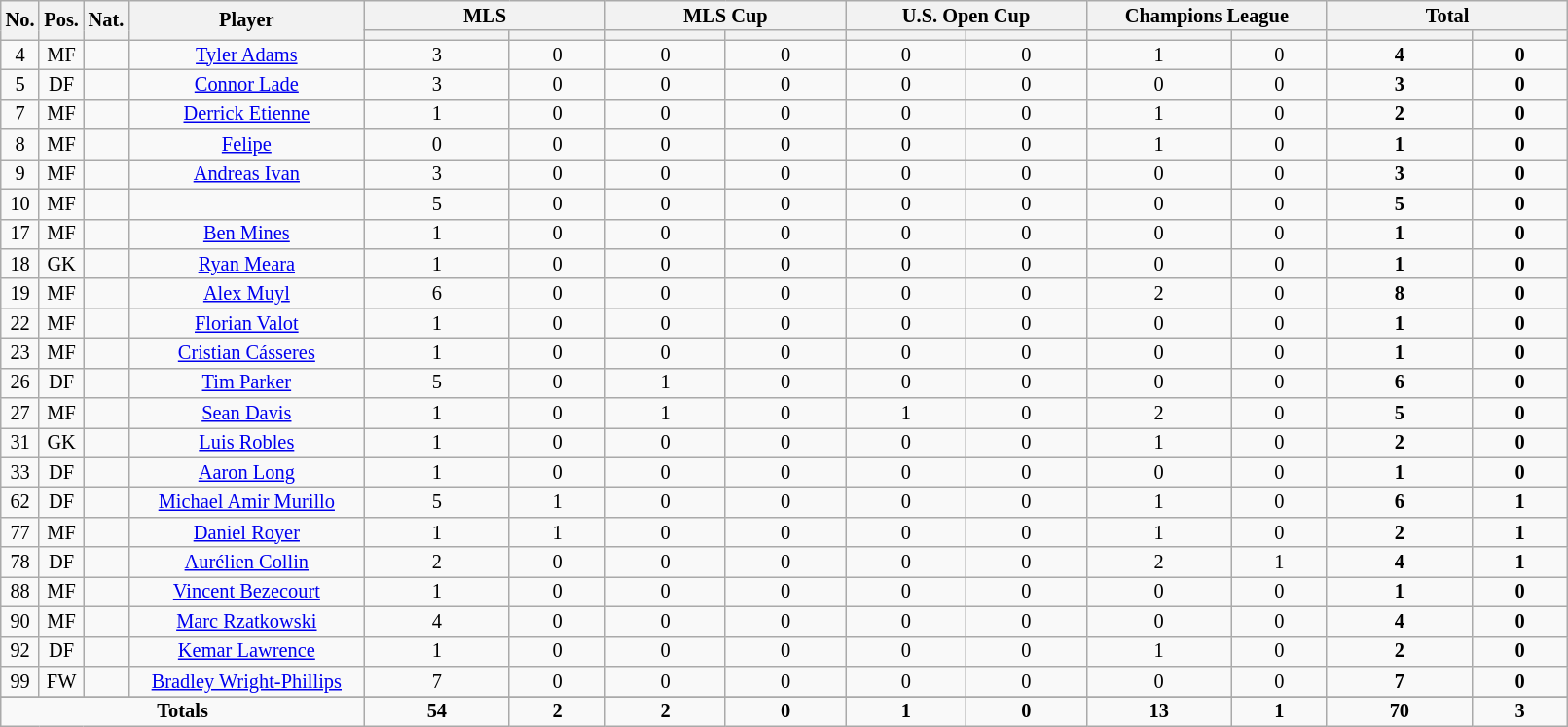<table class="wikitable sortable alternance"  style="font-size:85%; text-align:center; line-height:14px; width:85%;">
<tr>
<th rowspan="2" width=10><strong>No.</strong></th>
<th rowspan="2" width=10><strong>Pos.</strong></th>
<th rowspan="2" width=10><strong>Nat.</strong></th>
<th rowspan="2" scope=col style="width:155px;"><strong>Player</strong></th>
<th colspan="2" width=80>MLS</th>
<th colspan="2" width=80>MLS Cup</th>
<th colspan="2" width=80>U.S. Open Cup</th>
<th colspan="2" width=80>Champions League</th>
<th colspan="2" width=80>Total</th>
</tr>
<tr>
<th></th>
<th></th>
<th></th>
<th></th>
<th></th>
<th></th>
<th></th>
<th></th>
<th></th>
<th></th>
</tr>
<tr>
<td>4</td>
<td>MF</td>
<td></td>
<td><a href='#'>Tyler Adams</a></td>
<td>3</td>
<td>0</td>
<td>0</td>
<td>0</td>
<td>0</td>
<td>0</td>
<td>1</td>
<td>0</td>
<td><strong>4</strong></td>
<td><strong>0</strong></td>
</tr>
<tr>
<td>5</td>
<td>DF</td>
<td></td>
<td><a href='#'>Connor Lade</a></td>
<td>3</td>
<td>0</td>
<td>0</td>
<td>0</td>
<td>0</td>
<td>0</td>
<td>0</td>
<td>0</td>
<td><strong>3</strong></td>
<td><strong>0</strong></td>
</tr>
<tr>
<td>7</td>
<td>MF</td>
<td></td>
<td><a href='#'>Derrick Etienne</a></td>
<td>1</td>
<td>0</td>
<td>0</td>
<td>0</td>
<td>0</td>
<td>0</td>
<td>1</td>
<td>0</td>
<td><strong>2</strong></td>
<td><strong>0</strong></td>
</tr>
<tr>
<td>8</td>
<td>MF</td>
<td></td>
<td><a href='#'>Felipe</a></td>
<td>0</td>
<td>0</td>
<td>0</td>
<td>0</td>
<td>0</td>
<td>0</td>
<td>1</td>
<td>0</td>
<td><strong>1</strong></td>
<td><strong>0</strong></td>
</tr>
<tr>
<td>9</td>
<td>MF</td>
<td></td>
<td><a href='#'>Andreas Ivan</a></td>
<td>3</td>
<td>0</td>
<td>0</td>
<td>0</td>
<td>0</td>
<td>0</td>
<td>0</td>
<td>0</td>
<td><strong>3</strong></td>
<td><strong>0</strong></td>
</tr>
<tr>
<td>10</td>
<td>MF</td>
<td></td>
<td></td>
<td>5</td>
<td>0</td>
<td>0</td>
<td>0</td>
<td>0</td>
<td>0</td>
<td>0</td>
<td>0</td>
<td><strong>5</strong></td>
<td><strong>0</strong></td>
</tr>
<tr>
<td>17</td>
<td>MF</td>
<td></td>
<td><a href='#'>Ben Mines</a></td>
<td>1</td>
<td>0</td>
<td>0</td>
<td>0</td>
<td>0</td>
<td>0</td>
<td>0</td>
<td>0</td>
<td><strong>1</strong></td>
<td><strong>0</strong></td>
</tr>
<tr>
<td>18</td>
<td>GK</td>
<td></td>
<td><a href='#'>Ryan Meara</a></td>
<td>1</td>
<td>0</td>
<td>0</td>
<td>0</td>
<td>0</td>
<td>0</td>
<td>0</td>
<td>0</td>
<td><strong>1</strong></td>
<td><strong>0</strong></td>
</tr>
<tr>
<td>19</td>
<td>MF</td>
<td></td>
<td><a href='#'>Alex Muyl</a></td>
<td>6</td>
<td>0</td>
<td>0</td>
<td>0</td>
<td>0</td>
<td>0</td>
<td>2</td>
<td>0</td>
<td><strong>8</strong></td>
<td><strong>0</strong></td>
</tr>
<tr>
<td>22</td>
<td>MF</td>
<td></td>
<td><a href='#'>Florian Valot</a></td>
<td>1</td>
<td>0</td>
<td>0</td>
<td>0</td>
<td>0</td>
<td>0</td>
<td>0</td>
<td>0</td>
<td><strong>1</strong></td>
<td><strong>0</strong></td>
</tr>
<tr>
<td>23</td>
<td>MF</td>
<td></td>
<td><a href='#'>Cristian Cásseres</a></td>
<td>1</td>
<td>0</td>
<td>0</td>
<td>0</td>
<td>0</td>
<td>0</td>
<td>0</td>
<td>0</td>
<td><strong>1</strong></td>
<td><strong>0</strong></td>
</tr>
<tr>
<td>26</td>
<td>DF</td>
<td></td>
<td><a href='#'>Tim Parker</a></td>
<td>5</td>
<td>0</td>
<td>1</td>
<td>0</td>
<td>0</td>
<td>0</td>
<td>0</td>
<td>0</td>
<td><strong>6</strong></td>
<td><strong>0</strong></td>
</tr>
<tr>
<td>27</td>
<td>MF</td>
<td></td>
<td><a href='#'>Sean Davis</a></td>
<td>1</td>
<td>0</td>
<td>1</td>
<td>0</td>
<td>1</td>
<td>0</td>
<td>2</td>
<td>0</td>
<td><strong>5</strong></td>
<td><strong>0</strong></td>
</tr>
<tr>
<td>31</td>
<td>GK</td>
<td></td>
<td><a href='#'>Luis Robles</a></td>
<td>1</td>
<td>0</td>
<td>0</td>
<td>0</td>
<td>0</td>
<td>0</td>
<td>1</td>
<td>0</td>
<td><strong>2</strong></td>
<td><strong>0</strong></td>
</tr>
<tr>
<td>33</td>
<td>DF</td>
<td></td>
<td><a href='#'>Aaron Long</a></td>
<td>1</td>
<td>0</td>
<td>0</td>
<td>0</td>
<td>0</td>
<td>0</td>
<td>0</td>
<td>0</td>
<td><strong>1</strong></td>
<td><strong>0</strong></td>
</tr>
<tr>
<td>62</td>
<td>DF</td>
<td></td>
<td><a href='#'>Michael Amir Murillo</a></td>
<td>5</td>
<td>1</td>
<td>0</td>
<td>0</td>
<td>0</td>
<td>0</td>
<td>1</td>
<td>0</td>
<td><strong>6</strong></td>
<td><strong>1</strong></td>
</tr>
<tr>
<td>77</td>
<td>MF</td>
<td></td>
<td><a href='#'>Daniel Royer</a></td>
<td>1</td>
<td>1</td>
<td>0</td>
<td>0</td>
<td>0</td>
<td>0</td>
<td>1</td>
<td>0</td>
<td><strong>2</strong></td>
<td><strong>1</strong></td>
</tr>
<tr>
<td>78</td>
<td>DF</td>
<td></td>
<td><a href='#'>Aurélien Collin</a></td>
<td>2</td>
<td>0</td>
<td>0</td>
<td>0</td>
<td>0</td>
<td>0</td>
<td>2</td>
<td>1</td>
<td><strong>4</strong></td>
<td><strong>1</strong></td>
</tr>
<tr>
<td>88</td>
<td>MF</td>
<td></td>
<td><a href='#'>Vincent Bezecourt</a></td>
<td>1</td>
<td>0</td>
<td>0</td>
<td>0</td>
<td>0</td>
<td>0</td>
<td>0</td>
<td>0</td>
<td><strong>1</strong></td>
<td><strong>0</strong></td>
</tr>
<tr>
<td>90</td>
<td>MF</td>
<td></td>
<td><a href='#'>Marc Rzatkowski</a></td>
<td>4</td>
<td>0</td>
<td>0</td>
<td>0</td>
<td>0</td>
<td>0</td>
<td>0</td>
<td>0</td>
<td><strong>4</strong></td>
<td><strong>0</strong></td>
</tr>
<tr>
<td>92</td>
<td>DF</td>
<td></td>
<td><a href='#'>Kemar Lawrence</a></td>
<td>1</td>
<td>0</td>
<td>0</td>
<td>0</td>
<td>0</td>
<td>0</td>
<td>1</td>
<td>0</td>
<td><strong>2</strong></td>
<td><strong>0</strong></td>
</tr>
<tr>
<td>99</td>
<td>FW</td>
<td></td>
<td><a href='#'>Bradley Wright-Phillips</a></td>
<td>7</td>
<td>0</td>
<td>0</td>
<td>0</td>
<td>0</td>
<td>0</td>
<td>0</td>
<td>0</td>
<td><strong>7</strong></td>
<td><strong>0</strong></td>
</tr>
<tr>
</tr>
<tr class="sortbottom">
<td colspan="4"><strong>Totals</strong></td>
<td><strong>54</strong></td>
<td><strong>2</strong></td>
<td><strong>2</strong></td>
<td><strong>0</strong></td>
<td><strong>1</strong></td>
<td><strong>0</strong></td>
<td><strong>13</strong></td>
<td><strong>1</strong></td>
<td><strong>70</strong></td>
<td><strong>3</strong></td>
</tr>
</table>
